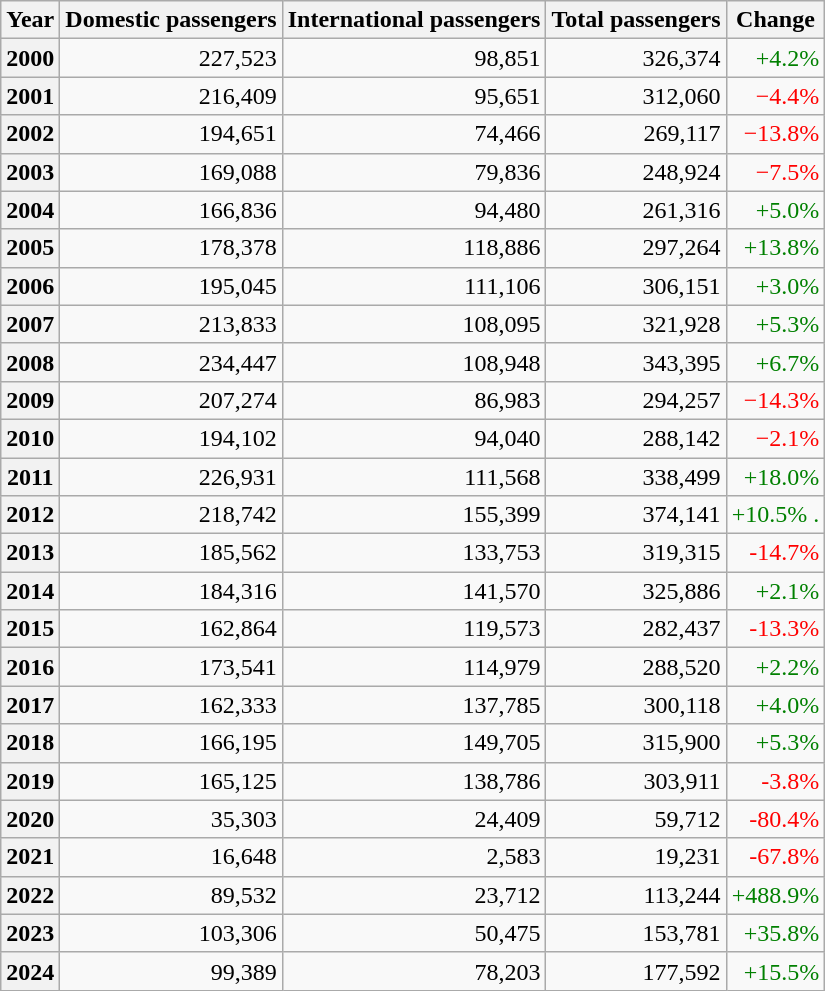<table class="wikitable" style="text-align: right">
<tr>
<th>Year</th>
<th>Domestic passengers</th>
<th>International passengers</th>
<th>Total passengers</th>
<th>Change</th>
</tr>
<tr>
<th>2000</th>
<td>227,523</td>
<td>98,851</td>
<td>326,374</td>
<td style="color:green">+4.2% </td>
</tr>
<tr>
<th>2001</th>
<td>216,409</td>
<td>95,651</td>
<td>312,060</td>
<td style="color:red">−4.4% </td>
</tr>
<tr>
<th>2002</th>
<td>194,651</td>
<td>74,466</td>
<td>269,117</td>
<td style="color:red">−13.8% </td>
</tr>
<tr>
<th>2003</th>
<td>169,088</td>
<td>79,836</td>
<td>248,924</td>
<td style="color:red">−7.5% </td>
</tr>
<tr>
<th>2004</th>
<td>166,836</td>
<td>94,480</td>
<td>261,316</td>
<td style="color:green">+5.0% </td>
</tr>
<tr>
<th>2005</th>
<td>178,378</td>
<td>118,886</td>
<td>297,264</td>
<td style="color:green">+13.8% </td>
</tr>
<tr>
<th>2006</th>
<td>195,045</td>
<td>111,106</td>
<td>306,151</td>
<td style="color:green">+3.0% </td>
</tr>
<tr>
<th>2007</th>
<td>213,833</td>
<td>108,095</td>
<td>321,928</td>
<td style="color:green">+5.3% </td>
</tr>
<tr>
<th>2008</th>
<td>234,447</td>
<td>108,948</td>
<td>343,395</td>
<td style="color:green">+6.7% </td>
</tr>
<tr>
<th>2009</th>
<td>207,274</td>
<td>86,983</td>
<td>294,257</td>
<td style="color:red">−14.3% </td>
</tr>
<tr>
<th>2010</th>
<td>194,102</td>
<td>94,040</td>
<td>288,142</td>
<td style="color:red">−2.1% </td>
</tr>
<tr>
<th>2011</th>
<td>226,931</td>
<td>111,568</td>
<td>338,499</td>
<td style="color:green">+18.0% </td>
</tr>
<tr>
<th>2012</th>
<td>218,742</td>
<td>155,399</td>
<td>374,141</td>
<td style="color:green">+10.5% .</td>
</tr>
<tr>
<th>2013</th>
<td>185,562</td>
<td>133,753</td>
<td>319,315</td>
<td style="color:red">-14.7% </td>
</tr>
<tr>
<th>2014</th>
<td>184,316</td>
<td>141,570</td>
<td>325,886</td>
<td style="color:green">+2.1% </td>
</tr>
<tr>
<th>2015</th>
<td>162,864</td>
<td>119,573</td>
<td>282,437</td>
<td style="color:red">-13.3% </td>
</tr>
<tr>
<th>2016</th>
<td>173,541</td>
<td>114,979</td>
<td>288,520</td>
<td style="color:green">+2.2% </td>
</tr>
<tr>
<th>2017</th>
<td>162,333</td>
<td>137,785</td>
<td>300,118</td>
<td style="color:green">+4.0% </td>
</tr>
<tr>
<th>2018</th>
<td>166,195</td>
<td>149,705</td>
<td>315,900</td>
<td style="color:green">+5.3% </td>
</tr>
<tr>
<th>2019</th>
<td>165,125</td>
<td>138,786</td>
<td>303,911</td>
<td style="color:red">-3.8% </td>
</tr>
<tr>
<th>2020</th>
<td>35,303</td>
<td>24,409</td>
<td>59,712</td>
<td style="color:red">-80.4% </td>
</tr>
<tr>
<th>2021</th>
<td>16,648</td>
<td>2,583</td>
<td>19,231</td>
<td style="color:red">-67.8% </td>
</tr>
<tr>
<th>2022</th>
<td>89,532</td>
<td>23,712</td>
<td>113,244</td>
<td style="color:green">+488.9% </td>
</tr>
<tr>
<th>2023</th>
<td>103,306</td>
<td>50,475</td>
<td>153,781</td>
<td style="color:green">+35.8% </td>
</tr>
<tr>
<th>2024</th>
<td>99,389</td>
<td>78,203</td>
<td>177,592</td>
<td style="color:green">+15.5% </td>
</tr>
</table>
